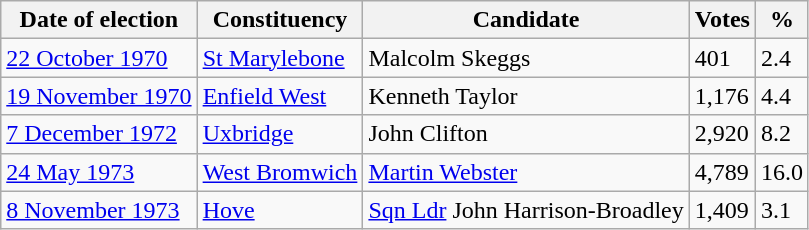<table class="wikitable sortable">
<tr>
<th>Date of election</th>
<th>Constituency</th>
<th>Candidate</th>
<th>Votes</th>
<th>%</th>
</tr>
<tr>
<td><a href='#'>22 October 1970</a></td>
<td><a href='#'>St Marylebone</a></td>
<td>Malcolm Skeggs</td>
<td>401</td>
<td>2.4</td>
</tr>
<tr>
<td><a href='#'>19 November 1970</a></td>
<td><a href='#'>Enfield West</a></td>
<td>Kenneth Taylor</td>
<td>1,176</td>
<td>4.4</td>
</tr>
<tr>
<td><a href='#'>7 December 1972</a></td>
<td><a href='#'>Uxbridge</a></td>
<td>John Clifton</td>
<td>2,920</td>
<td>8.2</td>
</tr>
<tr>
<td><a href='#'>24 May 1973</a></td>
<td><a href='#'>West Bromwich</a></td>
<td><a href='#'>Martin Webster</a></td>
<td>4,789</td>
<td>16.0</td>
</tr>
<tr>
<td><a href='#'>8 November 1973</a></td>
<td><a href='#'>Hove</a></td>
<td><a href='#'>Sqn Ldr</a> John Harrison-Broadley</td>
<td>1,409</td>
<td>3.1</td>
</tr>
</table>
